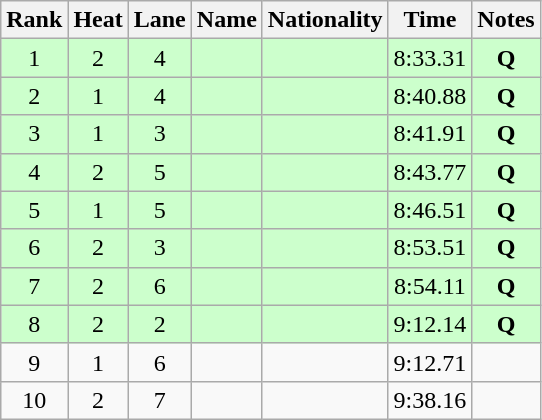<table class="wikitable sortable" style="text-align:center">
<tr>
<th>Rank</th>
<th>Heat</th>
<th>Lane</th>
<th>Name</th>
<th>Nationality</th>
<th>Time</th>
<th>Notes</th>
</tr>
<tr bgcolor=ccffcc>
<td>1</td>
<td>2</td>
<td>4</td>
<td align=left></td>
<td align=left></td>
<td>8:33.31</td>
<td><strong>Q</strong></td>
</tr>
<tr bgcolor=ccffcc>
<td>2</td>
<td>1</td>
<td>4</td>
<td align=left></td>
<td align=left></td>
<td>8:40.88</td>
<td><strong>Q</strong></td>
</tr>
<tr bgcolor=ccffcc>
<td>3</td>
<td>1</td>
<td>3</td>
<td align=left></td>
<td align=left></td>
<td>8:41.91</td>
<td><strong>Q</strong></td>
</tr>
<tr bgcolor=ccffcc>
<td>4</td>
<td>2</td>
<td>5</td>
<td align=left></td>
<td align=left></td>
<td>8:43.77</td>
<td><strong>Q</strong></td>
</tr>
<tr bgcolor=ccffcc>
<td>5</td>
<td>1</td>
<td>5</td>
<td align=left></td>
<td align=left></td>
<td>8:46.51</td>
<td><strong>Q</strong></td>
</tr>
<tr bgcolor=ccffcc>
<td>6</td>
<td>2</td>
<td>3</td>
<td align=left></td>
<td align=left></td>
<td>8:53.51</td>
<td><strong>Q</strong></td>
</tr>
<tr bgcolor=ccffcc>
<td>7</td>
<td>2</td>
<td>6</td>
<td align=left></td>
<td align=left></td>
<td>8:54.11</td>
<td><strong>Q</strong></td>
</tr>
<tr bgcolor=ccffcc>
<td>8</td>
<td>2</td>
<td>2</td>
<td align=left></td>
<td align=left></td>
<td>9:12.14</td>
<td><strong>Q</strong></td>
</tr>
<tr>
<td>9</td>
<td>1</td>
<td>6</td>
<td align=left></td>
<td align=left></td>
<td>9:12.71</td>
<td></td>
</tr>
<tr>
<td>10</td>
<td>2</td>
<td>7</td>
<td align=left></td>
<td align=left></td>
<td>9:38.16</td>
<td></td>
</tr>
</table>
